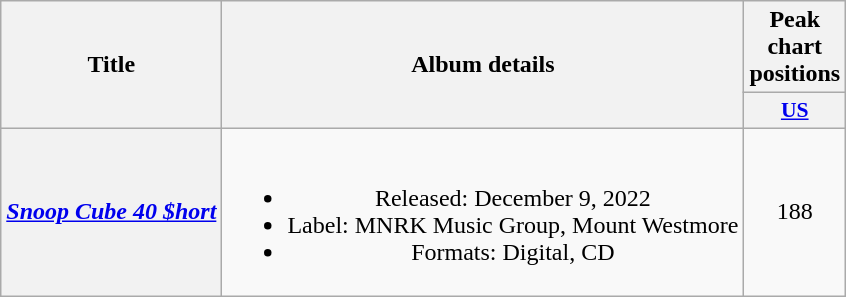<table class="wikitable plainrowheaders" style="text-align:center;">
<tr>
<th scope="col" rowspan="2">Title</th>
<th scope="col" rowspan="2">Album details</th>
<th scope="col" colspan="1">Peak chart positions</th>
</tr>
<tr>
<th scope="col" style="width:3em; font-size:90%"><a href='#'>US</a><br></th>
</tr>
<tr>
<th scope="row"><em><a href='#'>Snoop Cube 40 $hort</a></em> </th>
<td><br><ul><li>Released: December 9, 2022</li><li>Label: MNRK Music Group, Mount Westmore</li><li>Formats: Digital, CD</li></ul></td>
<td>188</td>
</tr>
</table>
